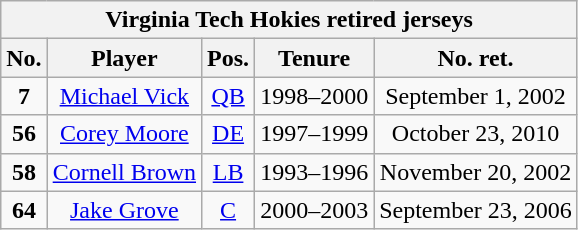<table class="wikitable" style="text-align:center">
<tr>
<th colspan=5 style =><strong>Virginia Tech Hokies retired jerseys</strong></th>
</tr>
<tr>
<th style = >No.</th>
<th style = >Player</th>
<th style = >Pos.</th>
<th style = >Tenure</th>
<th style = >No. ret.</th>
</tr>
<tr>
<td><strong>7</strong></td>
<td><a href='#'>Michael Vick</a></td>
<td><a href='#'>QB</a></td>
<td>1998–2000</td>
<td>September 1, 2002</td>
</tr>
<tr>
<td><strong>56</strong></td>
<td><a href='#'>Corey Moore</a></td>
<td><a href='#'>DE</a></td>
<td>1997–1999</td>
<td>October 23, 2010</td>
</tr>
<tr>
<td><strong>58</strong></td>
<td><a href='#'>Cornell Brown</a></td>
<td><a href='#'>LB</a></td>
<td>1993–1996</td>
<td>November 20, 2002</td>
</tr>
<tr>
<td><strong>64</strong></td>
<td><a href='#'>Jake Grove</a></td>
<td><a href='#'>C</a></td>
<td>2000–2003</td>
<td>September 23, 2006</td>
</tr>
</table>
